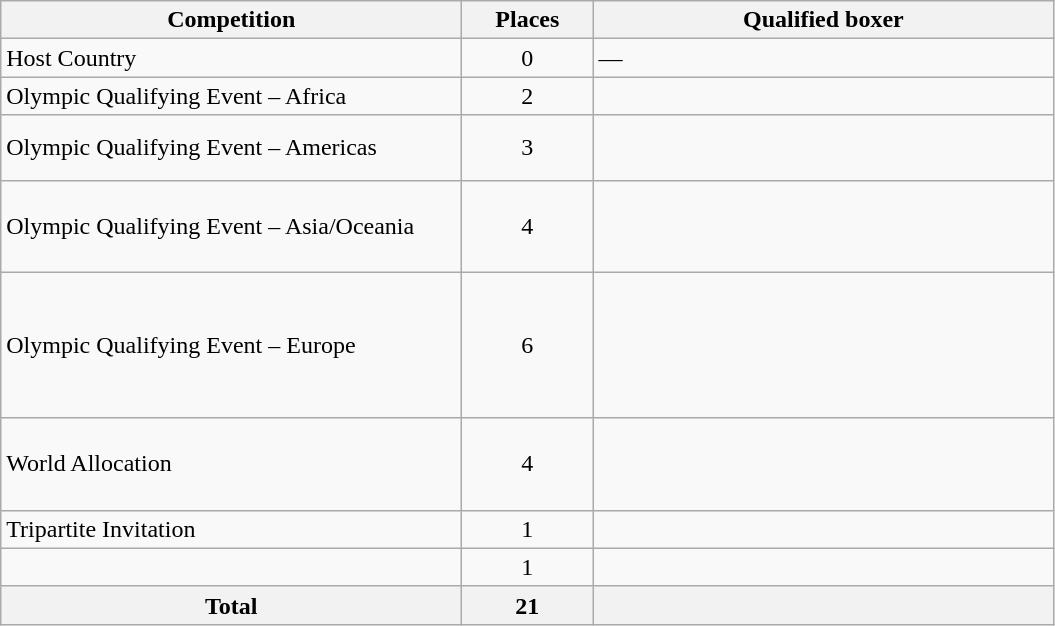<table class=wikitable>
<tr>
<th width=300>Competition</th>
<th width=80>Places</th>
<th width=300>Qualified boxer</th>
</tr>
<tr>
<td>Host Country</td>
<td align="center">0</td>
<td>—</td>
</tr>
<tr>
<td>Olympic Qualifying Event – Africa</td>
<td align="center">2</td>
<td><br></td>
</tr>
<tr>
<td>Olympic Qualifying Event – Americas</td>
<td align="center">3</td>
<td><br><br></td>
</tr>
<tr>
<td>Olympic Qualifying Event – Asia/Oceania</td>
<td align="center">4</td>
<td><br><br><br></td>
</tr>
<tr>
<td>Olympic Qualifying Event – Europe</td>
<td align="center">6</td>
<td><br><br><br><br><br></td>
</tr>
<tr>
<td>World Allocation</td>
<td align="center">4</td>
<td><br><br> <br></td>
</tr>
<tr>
<td>Tripartite Invitation</td>
<td align="center">1</td>
<td></td>
</tr>
<tr>
<td></td>
<td align=center>1</td>
<td></td>
</tr>
<tr>
<th>Total</th>
<th>21</th>
<th></th>
</tr>
</table>
